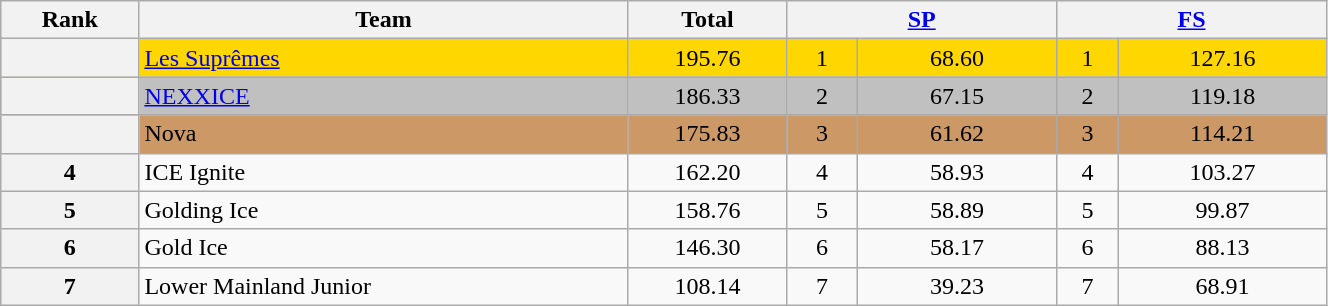<table class="wikitable sortable" style="text-align:center; width:70%">
<tr>
<th scope="col">Rank</th>
<th scope="col">Team</th>
<th scope="col">Total</th>
<th colspan="2" scope="col" width="80px"><a href='#'>SP</a></th>
<th colspan="2" scope="col" width="80px"><a href='#'>FS</a></th>
</tr>
<tr bgcolor="gold">
<th scope="row"></th>
<td align="left"><a href='#'>Les Suprêmes</a></td>
<td>195.76</td>
<td>1</td>
<td>68.60</td>
<td>1</td>
<td>127.16</td>
</tr>
<tr bgcolor="silver">
<th scope="row"></th>
<td align="left"><a href='#'>NEXXICE</a></td>
<td>186.33</td>
<td>2</td>
<td>67.15</td>
<td>2</td>
<td>119.18</td>
</tr>
<tr bgcolor="cc9966">
<th scope="row"></th>
<td align="left">Nova</td>
<td>175.83</td>
<td>3</td>
<td>61.62</td>
<td>3</td>
<td>114.21</td>
</tr>
<tr>
<th scope="row">4</th>
<td align="left">ICE Ignite</td>
<td>162.20</td>
<td>4</td>
<td>58.93</td>
<td>4</td>
<td>103.27</td>
</tr>
<tr>
<th scope="row">5</th>
<td align="left">Golding Ice</td>
<td>158.76</td>
<td>5</td>
<td>58.89</td>
<td>5</td>
<td>99.87</td>
</tr>
<tr>
<th scope="row">6</th>
<td align="left">Gold Ice</td>
<td>146.30</td>
<td>6</td>
<td>58.17</td>
<td>6</td>
<td>88.13</td>
</tr>
<tr>
<th scope="row">7</th>
<td align="left">Lower Mainland Junior</td>
<td>108.14</td>
<td>7</td>
<td>39.23</td>
<td>7</td>
<td>68.91</td>
</tr>
</table>
